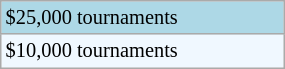<table class="wikitable"  style="font-size:85%; width:15%;">
<tr style="background:lightblue;">
<td>$25,000 tournaments</td>
</tr>
<tr style="background:#f0f8ff;">
<td>$10,000 tournaments</td>
</tr>
</table>
